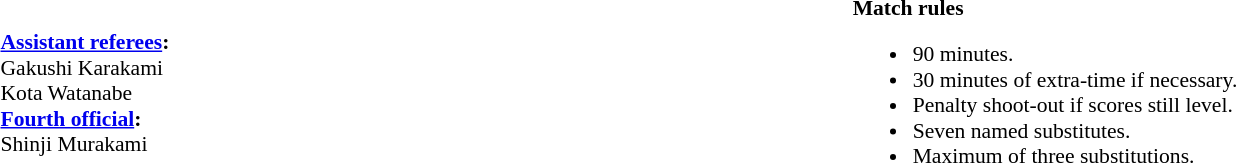<table width=100% style="font-size: 90%">
<tr>
<td><br><strong><a href='#'>Assistant referees</a>:</strong>
<br>Gakushi Karakami
<br>Kota Watanabe
<br><strong><a href='#'>Fourth official</a>:</strong>
<br>Shinji Murakami</td>
<td width=55% valign=top><br><strong>Match rules</strong><ul><li>90 minutes.</li><li>30 minutes of extra-time if necessary.</li><li>Penalty shoot-out if scores still level.</li><li>Seven named substitutes.</li><li>Maximum of three substitutions.</li></ul></td>
</tr>
</table>
